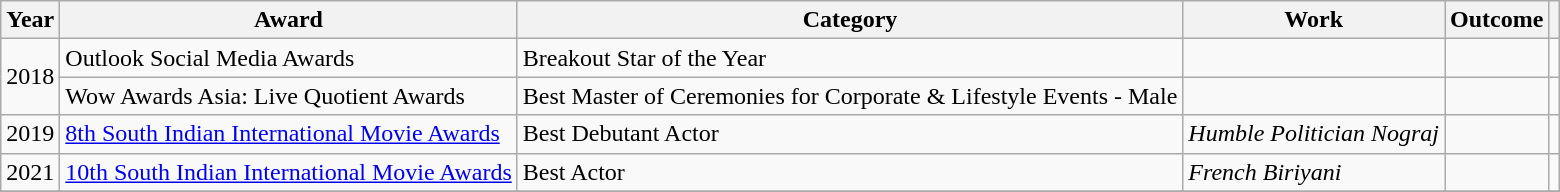<table class="wikitable sortable">
<tr>
<th>Year</th>
<th>Award</th>
<th>Category</th>
<th>Work</th>
<th>Outcome</th>
<th scope="col" class="unsortable"></th>
</tr>
<tr>
<td rowspan="2">2018</td>
<td>Outlook Social Media Awards</td>
<td>Breakout Star of the Year</td>
<td></td>
<td></td>
<td style="text-align:center;"></td>
</tr>
<tr>
<td>Wow Awards Asia: Live Quotient Awards</td>
<td>Best Master of Ceremonies for Corporate & Lifestyle Events - Male</td>
<td></td>
<td></td>
<td style="text-align:center;"></td>
</tr>
<tr>
<td>2019</td>
<td><a href='#'>8th South Indian International Movie Awards</a></td>
<td>Best Debutant Actor</td>
<td><em>Humble Politician Nograj</em></td>
<td></td>
<td style="text-align:center;"></td>
</tr>
<tr>
<td>2021</td>
<td><a href='#'>10th South Indian International Movie Awards</a></td>
<td>Best Actor</td>
<td><em>French Biriyani</em></td>
<td></td>
<td></td>
</tr>
<tr>
</tr>
</table>
